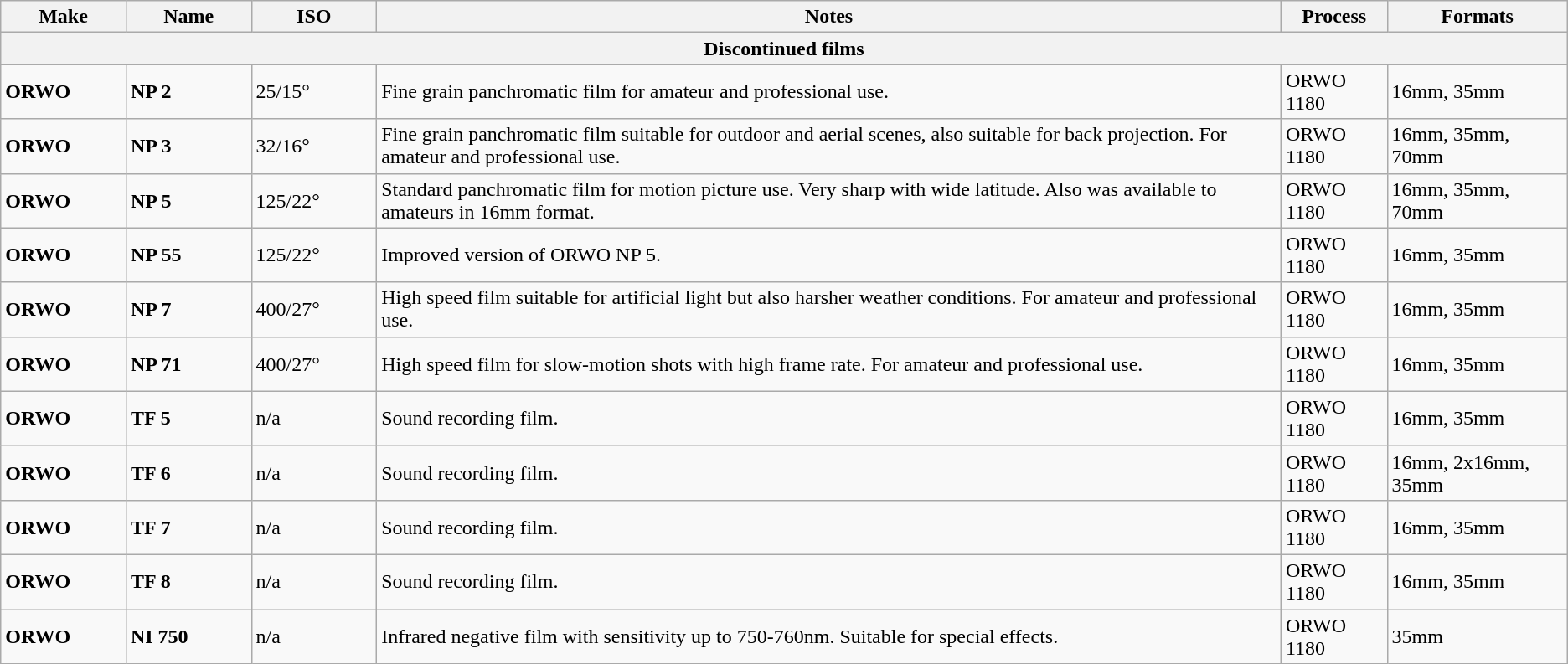<table class="wikitable">
<tr>
<th width="8%">Make</th>
<th width="8%">Name</th>
<th width="8%">ISO</th>
<th>Notes</th>
<th>Process</th>
<th>Formats</th>
</tr>
<tr>
<th colspan="6">Discontinued films</th>
</tr>
<tr>
<td><strong>ORWO</strong></td>
<td><strong>NP 2</strong></td>
<td>25/15°</td>
<td>Fine grain panchromatic film for amateur and professional use.</td>
<td>ORWO 1180</td>
<td>16mm, 35mm</td>
</tr>
<tr>
<td><strong>ORWO</strong></td>
<td><strong>NP 3</strong></td>
<td>32/16°</td>
<td>Fine grain panchromatic film suitable for outdoor and aerial scenes, also suitable for back projection. For amateur and professional use.</td>
<td>ORWO 1180</td>
<td>16mm, 35mm, 70mm</td>
</tr>
<tr>
<td><strong>ORWO</strong></td>
<td><strong>NP 5</strong></td>
<td>125/22°</td>
<td>Standard panchromatic film for motion picture use. Very sharp with wide latitude. Also was available to amateurs in 16mm format.</td>
<td>ORWO 1180</td>
<td>16mm, 35mm, 70mm</td>
</tr>
<tr>
<td><strong>ORWO</strong></td>
<td><strong>NP 55</strong></td>
<td>125/22°</td>
<td>Improved version of ORWO NP 5.</td>
<td>ORWO 1180</td>
<td>16mm, 35mm</td>
</tr>
<tr>
<td><strong>ORWO</strong></td>
<td><strong>NP 7</strong></td>
<td>400/27°</td>
<td>High speed film suitable for artificial light but also harsher weather conditions.  For amateur and professional use.</td>
<td>ORWO 1180</td>
<td>16mm, 35mm</td>
</tr>
<tr>
<td><strong>ORWO</strong></td>
<td><strong>NP 71</strong></td>
<td>400/27°</td>
<td>High speed film for slow-motion shots with high frame rate.  For amateur and professional use.</td>
<td>ORWO 1180</td>
<td>16mm, 35mm</td>
</tr>
<tr>
<td><strong>ORWO</strong></td>
<td><strong>TF 5</strong></td>
<td>n/a</td>
<td>Sound recording film.</td>
<td>ORWO 1180</td>
<td>16mm, 35mm</td>
</tr>
<tr>
<td><strong>ORWO</strong></td>
<td><strong>TF 6</strong></td>
<td>n/a</td>
<td>Sound recording film.</td>
<td>ORWO 1180</td>
<td>16mm, 2x16mm, 35mm</td>
</tr>
<tr>
<td><strong>ORWO</strong></td>
<td><strong>TF 7</strong></td>
<td>n/a</td>
<td>Sound recording film.</td>
<td>ORWO 1180</td>
<td>16mm, 35mm</td>
</tr>
<tr>
<td><strong>ORWO</strong></td>
<td><strong>TF 8</strong></td>
<td>n/a</td>
<td>Sound recording film.</td>
<td>ORWO 1180</td>
<td>16mm, 35mm</td>
</tr>
<tr>
<td><strong>ORWO</strong></td>
<td><strong>NI 750</strong></td>
<td>n/a</td>
<td>Infrared negative film with sensitivity up to 750-760nm. Suitable for special effects.</td>
<td>ORWO 1180</td>
<td>35mm</td>
</tr>
</table>
